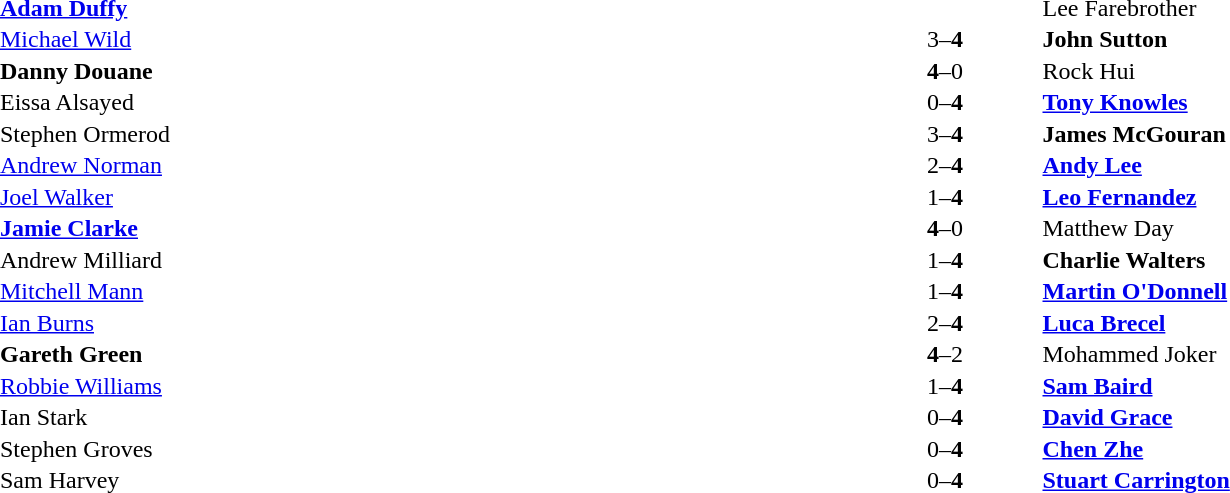<table width="100%" cellspacing="1">
<tr>
<th width=45%></th>
<th width=10%></th>
<th width=45%></th>
</tr>
<tr>
<td> <strong><a href='#'>Adam Duffy</a></strong></td>
<td align="center"></td>
<td> Lee Farebrother</td>
</tr>
<tr>
<td> <a href='#'>Michael Wild</a></td>
<td align="center">3–<strong>4</strong></td>
<td> <strong>John Sutton</strong></td>
</tr>
<tr>
<td> <strong>Danny Douane</strong></td>
<td align="center"><strong>4</strong>–0</td>
<td> Rock Hui</td>
</tr>
<tr>
<td> Eissa Alsayed</td>
<td align="center">0–<strong>4</strong></td>
<td> <strong><a href='#'>Tony Knowles</a></strong></td>
</tr>
<tr>
<td> Stephen Ormerod</td>
<td align="center">3–<strong>4</strong></td>
<td> <strong>James McGouran</strong></td>
</tr>
<tr>
<td> <a href='#'>Andrew Norman</a></td>
<td align="center">2–<strong>4</strong></td>
<td> <strong><a href='#'>Andy Lee</a></strong></td>
</tr>
<tr>
<td> <a href='#'>Joel Walker</a></td>
<td align="center">1–<strong>4</strong></td>
<td> <strong><a href='#'>Leo Fernandez</a></strong></td>
</tr>
<tr>
<td> <strong><a href='#'>Jamie Clarke</a></strong></td>
<td align="center"><strong>4</strong>–0</td>
<td> Matthew Day</td>
</tr>
<tr>
<td> Andrew Milliard</td>
<td align="center">1–<strong>4</strong></td>
<td> <strong>Charlie Walters</strong></td>
</tr>
<tr>
<td> <a href='#'>Mitchell Mann</a></td>
<td align="center">1–<strong>4</strong></td>
<td> <strong><a href='#'>Martin O'Donnell</a></strong></td>
</tr>
<tr>
<td> <a href='#'>Ian Burns</a></td>
<td align="center">2–<strong>4</strong></td>
<td> <strong><a href='#'>Luca Brecel</a></strong></td>
</tr>
<tr>
<td> <strong>Gareth Green</strong></td>
<td align="center"><strong>4</strong>–2</td>
<td> Mohammed Joker</td>
</tr>
<tr>
<td> <a href='#'>Robbie Williams</a></td>
<td align="center">1–<strong>4</strong></td>
<td> <strong><a href='#'>Sam Baird</a></strong></td>
</tr>
<tr>
<td> Ian Stark</td>
<td align="center">0–<strong>4</strong></td>
<td> <strong><a href='#'>David Grace</a></strong></td>
</tr>
<tr>
<td> Stephen Groves</td>
<td align="center">0–<strong>4</strong></td>
<td> <strong><a href='#'>Chen Zhe</a></strong></td>
</tr>
<tr>
<td> Sam Harvey</td>
<td align="center">0–<strong>4</strong></td>
<td> <strong><a href='#'>Stuart Carrington</a></strong></td>
</tr>
</table>
